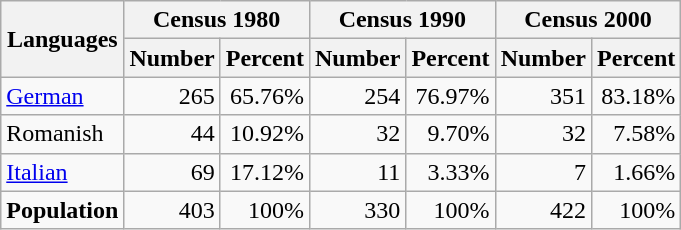<table class="wikitable">
<tr ---->
<th rowspan="2">Languages</th>
<th colspan="2">Census 1980</th>
<th colspan="2">Census 1990</th>
<th colspan="2">Census 2000</th>
</tr>
<tr ---->
<th>Number</th>
<th>Percent</th>
<th>Number</th>
<th>Percent</th>
<th>Number</th>
<th>Percent</th>
</tr>
<tr ---->
<td><a href='#'>German</a></td>
<td align=right>265</td>
<td align=right>65.76%</td>
<td align=right>254</td>
<td align=right>76.97%</td>
<td align=right>351</td>
<td align=right>83.18%</td>
</tr>
<tr ---->
<td>Romanish</td>
<td align=right>44</td>
<td align=right>10.92%</td>
<td align=right>32</td>
<td align=right>9.70%</td>
<td align=right>32</td>
<td align=right>7.58%</td>
</tr>
<tr ---->
<td><a href='#'>Italian</a></td>
<td align=right>69</td>
<td align=right>17.12%</td>
<td align=right>11</td>
<td align=right>3.33%</td>
<td align=right>7</td>
<td align=right>1.66%</td>
</tr>
<tr ---->
<td><strong>Population</strong></td>
<td align=right>403</td>
<td align=right>100%</td>
<td align=right>330</td>
<td align=right>100%</td>
<td align=right>422</td>
<td align=right>100%</td>
</tr>
</table>
